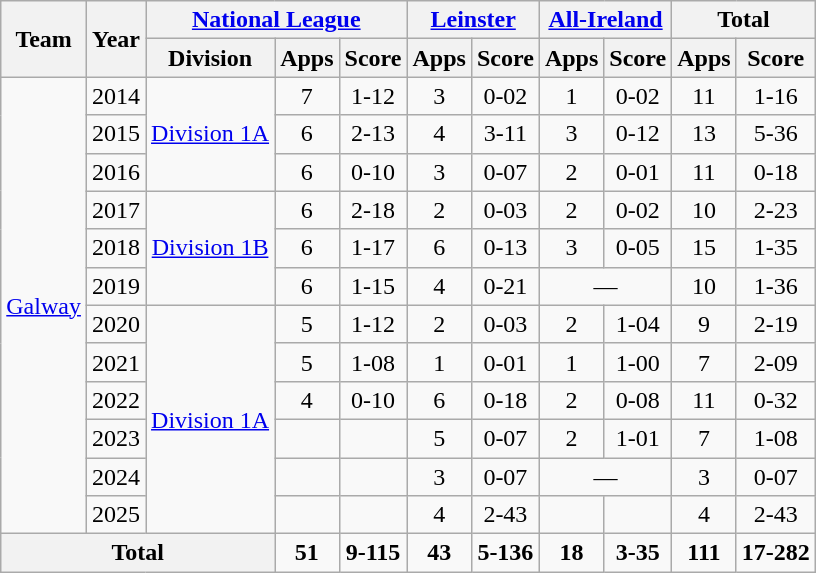<table class="wikitable" style="text-align:center">
<tr>
<th rowspan="2">Team</th>
<th rowspan="2">Year</th>
<th colspan="3"><a href='#'>National League</a></th>
<th colspan="2"><a href='#'>Leinster</a></th>
<th colspan="2"><a href='#'>All-Ireland</a></th>
<th colspan="2">Total</th>
</tr>
<tr>
<th>Division</th>
<th>Apps</th>
<th>Score</th>
<th>Apps</th>
<th>Score</th>
<th>Apps</th>
<th>Score</th>
<th>Apps</th>
<th>Score</th>
</tr>
<tr>
<td rowspan="12"><a href='#'>Galway</a></td>
<td>2014</td>
<td rowspan="3"><a href='#'>Division 1A</a></td>
<td>7</td>
<td>1-12</td>
<td>3</td>
<td>0-02</td>
<td>1</td>
<td>0-02</td>
<td>11</td>
<td>1-16</td>
</tr>
<tr>
<td>2015</td>
<td>6</td>
<td>2-13</td>
<td>4</td>
<td>3-11</td>
<td>3</td>
<td>0-12</td>
<td>13</td>
<td>5-36</td>
</tr>
<tr>
<td>2016</td>
<td>6</td>
<td>0-10</td>
<td>3</td>
<td>0-07</td>
<td>2</td>
<td>0-01</td>
<td>11</td>
<td>0-18</td>
</tr>
<tr>
<td>2017</td>
<td rowspan="3"><a href='#'>Division 1B</a></td>
<td>6</td>
<td>2-18</td>
<td>2</td>
<td>0-03</td>
<td>2</td>
<td>0-02</td>
<td>10</td>
<td>2-23</td>
</tr>
<tr>
<td>2018</td>
<td>6</td>
<td>1-17</td>
<td>6</td>
<td>0-13</td>
<td>3</td>
<td>0-05</td>
<td>15</td>
<td>1-35</td>
</tr>
<tr>
<td>2019</td>
<td>6</td>
<td>1-15</td>
<td>4</td>
<td>0-21</td>
<td colspan=2>—</td>
<td>10</td>
<td>1-36</td>
</tr>
<tr>
<td>2020</td>
<td rowspan="6"><a href='#'>Division 1A</a></td>
<td>5</td>
<td>1-12</td>
<td>2</td>
<td>0-03</td>
<td>2</td>
<td>1-04</td>
<td>9</td>
<td>2-19</td>
</tr>
<tr>
<td>2021</td>
<td>5</td>
<td>1-08</td>
<td>1</td>
<td>0-01</td>
<td>1</td>
<td>1-00</td>
<td>7</td>
<td>2-09</td>
</tr>
<tr>
<td>2022</td>
<td>4</td>
<td>0-10</td>
<td>6</td>
<td>0-18</td>
<td>2</td>
<td>0-08</td>
<td>11</td>
<td>0-32</td>
</tr>
<tr>
<td>2023</td>
<td></td>
<td></td>
<td>5</td>
<td>0-07</td>
<td>2</td>
<td>1-01</td>
<td>7</td>
<td>1-08</td>
</tr>
<tr>
<td>2024</td>
<td></td>
<td></td>
<td>3</td>
<td>0-07</td>
<td colspan="2">—</td>
<td>3</td>
<td>0-07</td>
</tr>
<tr>
<td>2025</td>
<td></td>
<td></td>
<td>4</td>
<td>2-43</td>
<td></td>
<td></td>
<td>4</td>
<td>2-43</td>
</tr>
<tr>
<th colspan="3">Total</th>
<td><strong>51</strong></td>
<td><strong>9-115</strong></td>
<td><strong>43</strong></td>
<td><strong>5-136</strong></td>
<td><strong>18</strong></td>
<td><strong>3-35</strong></td>
<td><strong>111</strong></td>
<td><strong>17-282</strong></td>
</tr>
</table>
